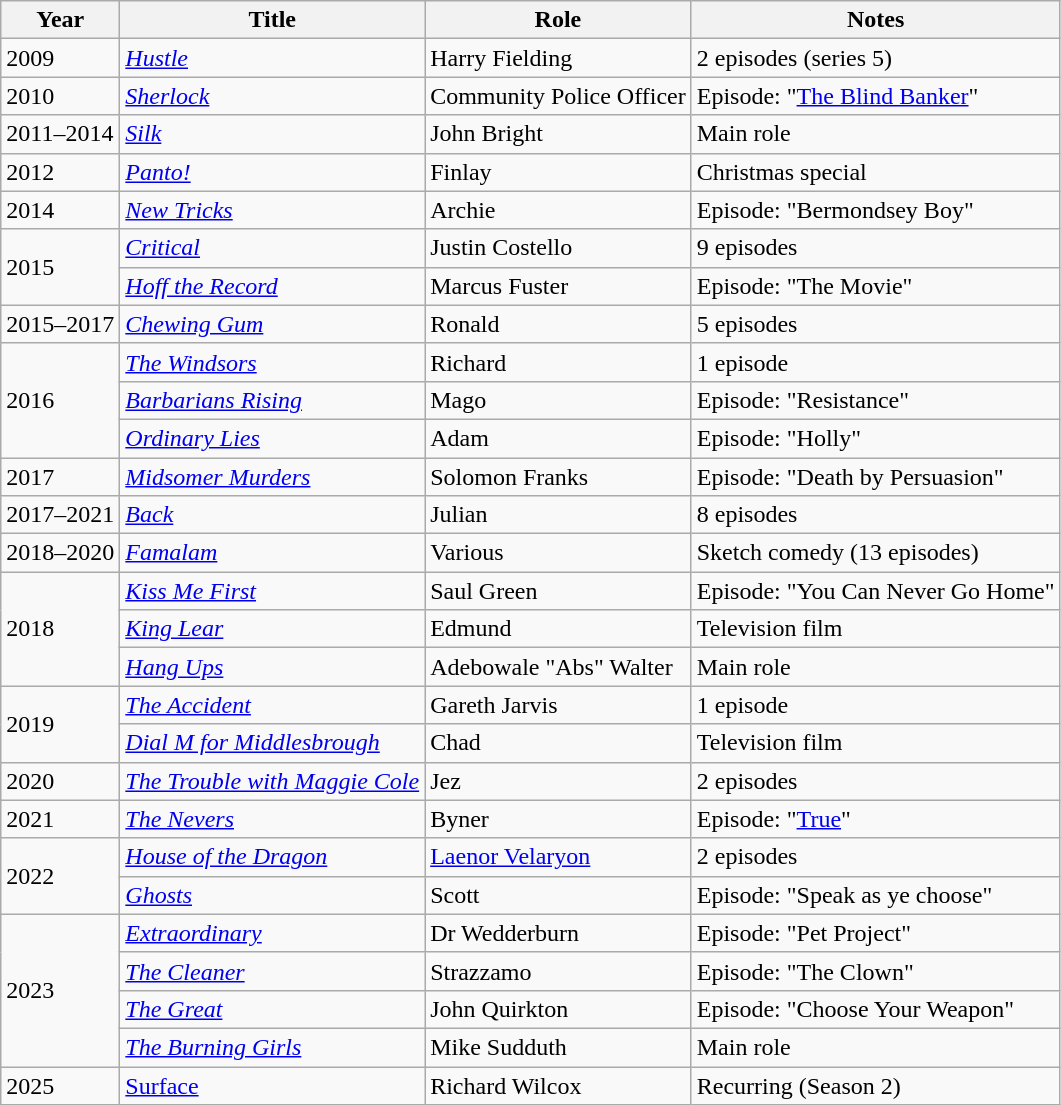<table class="wikitable sortable">
<tr>
<th>Year</th>
<th>Title</th>
<th>Role</th>
<th class="unsortable">Notes</th>
</tr>
<tr>
<td>2009</td>
<td><em><a href='#'>Hustle</a></em></td>
<td>Harry Fielding</td>
<td>2 episodes (series 5)</td>
</tr>
<tr>
<td>2010</td>
<td><em><a href='#'>Sherlock</a></em></td>
<td>Community Police Officer</td>
<td>Episode: "<a href='#'>The Blind Banker</a>"</td>
</tr>
<tr>
<td>2011–2014</td>
<td><em><a href='#'>Silk</a></em></td>
<td>John Bright</td>
<td>Main role</td>
</tr>
<tr>
<td>2012</td>
<td><em><a href='#'>Panto!</a></em></td>
<td>Finlay</td>
<td>Christmas special</td>
</tr>
<tr>
<td>2014</td>
<td><em><a href='#'>New Tricks</a></em></td>
<td>Archie</td>
<td>Episode: "Bermondsey Boy"</td>
</tr>
<tr>
<td rowspan="2">2015</td>
<td><em><a href='#'>Critical</a></em></td>
<td>Justin Costello</td>
<td>9 episodes</td>
</tr>
<tr>
<td><em><a href='#'>Hoff the Record</a></em></td>
<td>Marcus Fuster</td>
<td>Episode: "The Movie"</td>
</tr>
<tr>
<td>2015–2017</td>
<td><em><a href='#'>Chewing Gum</a></em></td>
<td>Ronald</td>
<td>5 episodes</td>
</tr>
<tr>
<td rowspan="3">2016</td>
<td><em><a href='#'>The Windsors</a></em></td>
<td>Richard</td>
<td>1 episode</td>
</tr>
<tr>
<td><em><a href='#'>Barbarians Rising</a></em></td>
<td>Mago</td>
<td>Episode: "Resistance"</td>
</tr>
<tr>
<td><em><a href='#'>Ordinary Lies</a></em></td>
<td>Adam</td>
<td>Episode: "Holly"</td>
</tr>
<tr>
<td>2017</td>
<td><em><a href='#'>Midsomer Murders</a></em></td>
<td>Solomon Franks</td>
<td>Episode: "Death by Persuasion"</td>
</tr>
<tr>
<td>2017–2021</td>
<td><em><a href='#'>Back</a></em></td>
<td>Julian</td>
<td>8 episodes</td>
</tr>
<tr>
<td>2018–2020</td>
<td><em><a href='#'>Famalam</a></em></td>
<td>Various</td>
<td>Sketch comedy (13 episodes)</td>
</tr>
<tr>
<td rowspan="3">2018</td>
<td><em><a href='#'>Kiss Me First</a></em></td>
<td>Saul Green</td>
<td>Episode: "You Can Never Go Home"</td>
</tr>
<tr>
<td><em><a href='#'>King Lear</a></em></td>
<td>Edmund</td>
<td>Television film</td>
</tr>
<tr>
<td><em><a href='#'>Hang Ups</a></em></td>
<td>Adebowale "Abs" Walter</td>
<td>Main role</td>
</tr>
<tr>
<td rowspan="2">2019</td>
<td><em><a href='#'>The Accident</a></em></td>
<td>Gareth Jarvis</td>
<td>1 episode</td>
</tr>
<tr>
<td><em><a href='#'>Dial M for Middlesbrough</a></em></td>
<td>Chad</td>
<td>Television film</td>
</tr>
<tr>
<td>2020</td>
<td><em><a href='#'>The Trouble with Maggie Cole</a></em></td>
<td>Jez</td>
<td>2 episodes</td>
</tr>
<tr>
<td>2021</td>
<td><em><a href='#'>The Nevers</a></em></td>
<td>Byner</td>
<td>Episode: "<a href='#'>True</a>"</td>
</tr>
<tr>
<td rowspan="2">2022</td>
<td><em><a href='#'>House of the Dragon</a></em></td>
<td><a href='#'>Laenor Velaryon</a></td>
<td>2 episodes</td>
</tr>
<tr>
<td><em><a href='#'>Ghosts</a></em></td>
<td>Scott</td>
<td>Episode: "Speak as ye choose"</td>
</tr>
<tr>
<td rowspan="4">2023</td>
<td><em><a href='#'>Extraordinary</a></em></td>
<td>Dr Wedderburn</td>
<td>Episode: "Pet Project"</td>
</tr>
<tr>
<td><em><a href='#'>The Cleaner</a></em></td>
<td>Strazzamo</td>
<td>Episode: "The Clown"</td>
</tr>
<tr>
<td><em><a href='#'>The Great</a></em></td>
<td>John Quirkton</td>
<td>Episode: "Choose Your Weapon"</td>
</tr>
<tr>
<td><em><a href='#'>The Burning Girls</a></em></td>
<td>Mike Sudduth</td>
<td>Main role</td>
</tr>
<tr>
<td>2025</td>
<td><a href='#'>Surface</a></td>
<td>Richard Wilcox</td>
<td>Recurring (Season 2)</td>
</tr>
</table>
